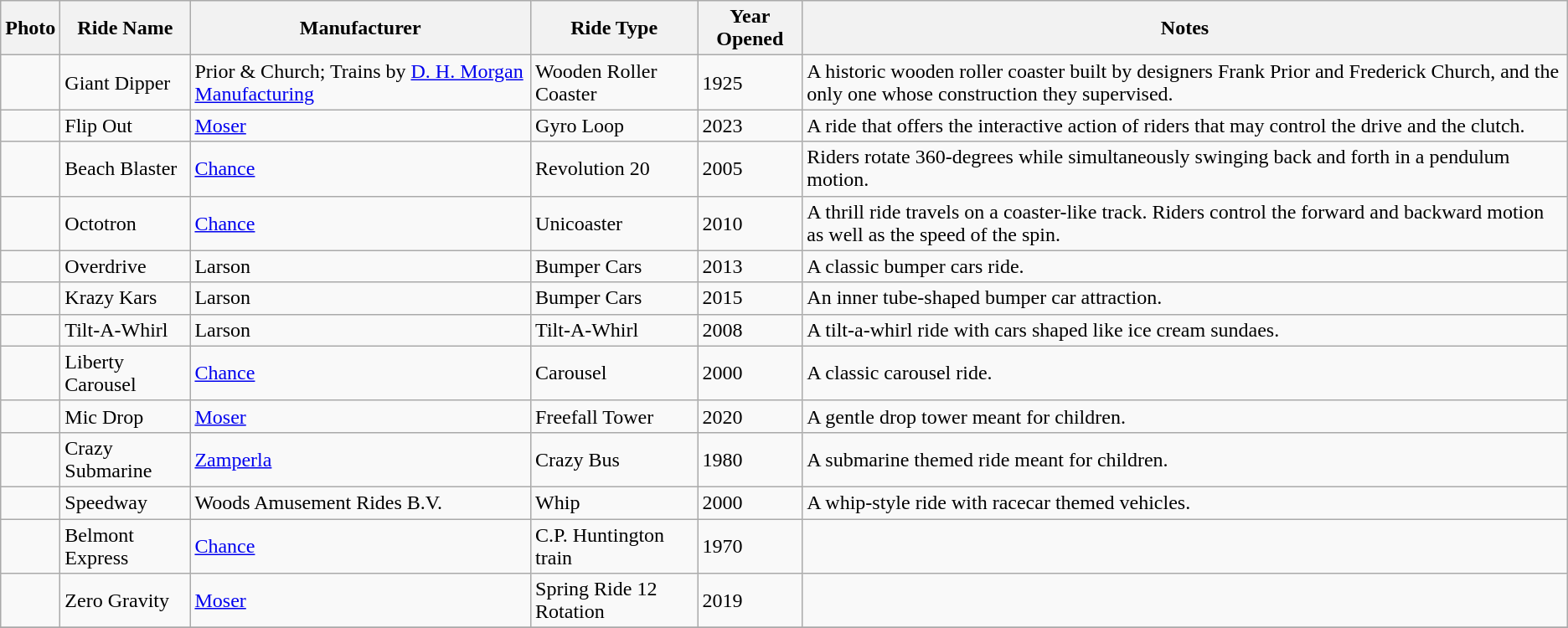<table class="wikitable sortable">
<tr>
<th>Photo</th>
<th>Ride Name</th>
<th>Manufacturer</th>
<th>Ride Type</th>
<th>Year Opened</th>
<th>Notes</th>
</tr>
<tr>
<td> </td>
<td>Giant Dipper</td>
<td>Prior & Church; Trains by <a href='#'>D. H. Morgan Manufacturing</a></td>
<td>Wooden Roller Coaster</td>
<td>1925</td>
<td>A historic wooden roller coaster built by designers Frank Prior and Frederick Church, and the only one whose construction they supervised.</td>
</tr>
<tr>
<td></td>
<td>Flip Out</td>
<td><a href='#'>Moser</a></td>
<td>Gyro Loop</td>
<td>2023</td>
<td>A ride that offers the interactive action of riders that may control the drive and the clutch.</td>
</tr>
<tr>
<td></td>
<td>Beach Blaster</td>
<td><a href='#'>Chance</a></td>
<td>Revolution 20</td>
<td>2005</td>
<td>Riders rotate 360-degrees while simultaneously swinging back and forth in a pendulum motion.</td>
</tr>
<tr>
<td></td>
<td>Octotron</td>
<td><a href='#'>Chance</a></td>
<td>Unicoaster</td>
<td>2010</td>
<td>A thrill ride travels on a coaster-like track. Riders control the forward and backward motion as well as the speed of the spin.</td>
</tr>
<tr>
<td></td>
<td>Overdrive</td>
<td>Larson</td>
<td>Bumper Cars</td>
<td>2013</td>
<td>A classic bumper cars ride.</td>
</tr>
<tr>
<td></td>
<td>Krazy Kars</td>
<td>Larson</td>
<td>Bumper Cars</td>
<td>2015</td>
<td>An inner tube-shaped bumper car attraction.</td>
</tr>
<tr>
<td></td>
<td>Tilt-A-Whirl</td>
<td>Larson</td>
<td>Tilt-A-Whirl</td>
<td>2008</td>
<td>A tilt-a-whirl ride with cars shaped like ice cream sundaes.</td>
</tr>
<tr>
<td></td>
<td>Liberty Carousel</td>
<td><a href='#'>Chance</a></td>
<td>Carousel</td>
<td>2000</td>
<td>A classic carousel ride.</td>
</tr>
<tr>
<td></td>
<td>Mic Drop</td>
<td><a href='#'>Moser</a></td>
<td>Freefall Tower</td>
<td>2020</td>
<td>A gentle drop tower meant for children.</td>
</tr>
<tr>
<td></td>
<td>Crazy Submarine</td>
<td><a href='#'>Zamperla</a></td>
<td>Crazy Bus</td>
<td>1980</td>
<td>A submarine themed ride meant for children.</td>
</tr>
<tr>
<td></td>
<td>Speedway</td>
<td>Woods Amusement Rides B.V.</td>
<td>Whip</td>
<td>2000</td>
<td>A whip-style ride with racecar themed vehicles.</td>
</tr>
<tr>
<td></td>
<td>Belmont Express</td>
<td><a href='#'>Chance</a></td>
<td>C.P. Huntington train</td>
<td>1970</td>
<td></td>
</tr>
<tr>
<td></td>
<td>Zero Gravity</td>
<td><a href='#'>Moser</a></td>
<td>Spring Ride 12 Rotation</td>
<td>2019</td>
<td></td>
</tr>
<tr>
</tr>
</table>
